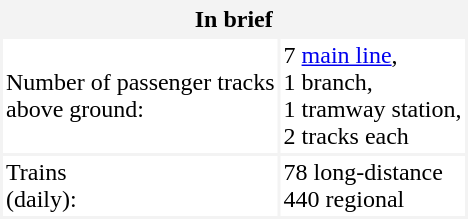<table border="0" cellpadding="2" cellspacing="2"  style="float:left; margin-right:1em; background:#f3f3f3;">
<tr>
<th colspan="2">In brief</th>
</tr>
<tr style="background:#fff;">
<td>Number of passenger tracks<br>above ground:</td>
<td>7 <a href='#'>main line</a>,<br>1 branch,<br>1 tramway station,<br> 2 tracks each</td>
</tr>
<tr style="background:#fff;">
<td>Trains<br>(daily):</td>
<td>78 long-distance<br>440 regional<br></td>
</tr>
</table>
